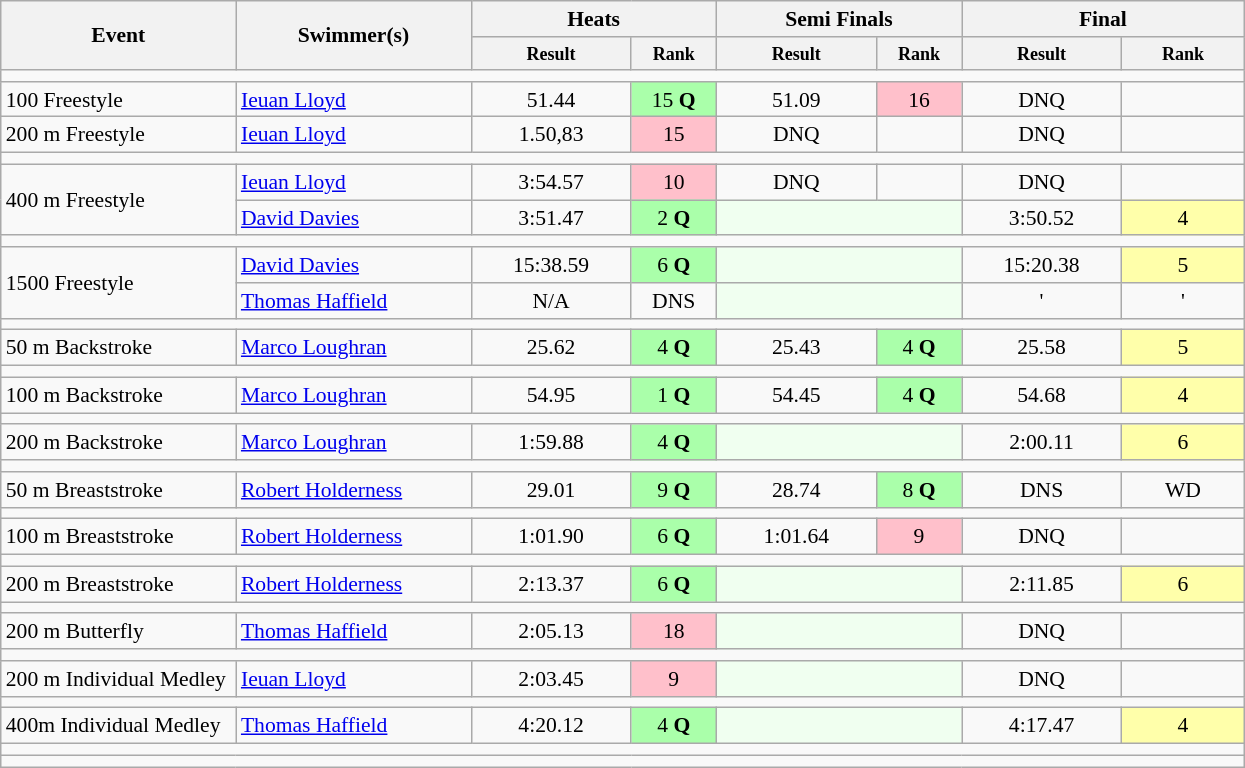<table class=wikitable style="font-size:90%">
<tr>
<th rowspan="2" style="width:150px;">Event</th>
<th rowspan="2" style="width:150px;">Swimmer(s)</th>
<th colspan="2" style="width:150px;">Heats</th>
<th colspan="2" style="width:150px;">Semi Finals</th>
<th colspan="2" style="width:175px;">Final</th>
</tr>
<tr>
<th style="line-height:1em; width:100px;"><small>Result</small></th>
<th style="line-height:1em; width:50px;"><small>Rank</small></th>
<th style="line-height:1em; width:100px;"><small>Result</small></th>
<th style="line-height:1em; width:50px;"><small>Rank</small></th>
<th style="line-height:1em; width:100px;"><small>Result</small></th>
<th style="line-height:1em; width:75px;"><small>Rank</small></th>
</tr>
<tr>
<td colspan="8" style="height:1px;;"></td>
</tr>
<tr>
<td>100 Freestyle</td>
<td><a href='#'>Ieuan Lloyd</a></td>
<td style="text-align:center;">51.44</td>
<td style="text-align:center; background:#afa;">15 <strong>Q</strong></td>
<td style="text-align:center;">51.09</td>
<td style="text-align:center; background:pink;">16</td>
<td style="text-align:center;">DNQ</td>
<td style="text-align:center;"></td>
</tr>
<tr>
<td>200 m Freestyle</td>
<td><a href='#'>Ieuan Lloyd</a></td>
<td style="text-align:center;">1.50,83</td>
<td style="text-align:center; background:pink;">15</td>
<td style="text-align:center;">DNQ</td>
<td style="text-align:center;"></td>
<td style="text-align:center;">DNQ</td>
<td style="text-align:center;"></td>
</tr>
<tr>
<td colspan="8" style="height:1px;;"></td>
</tr>
<tr>
<td rowspan=2>400 m Freestyle</td>
<td><a href='#'>Ieuan Lloyd</a></td>
<td style="text-align:center;">3:54.57</td>
<td style="text-align:center; background:pink;">10</td>
<td style="text-align:center;">DNQ</td>
<td style="text-align:center;"></td>
<td style="text-align:center;">DNQ</td>
<td style="text-align:center;"></td>
</tr>
<tr>
<td><a href='#'>David Davies</a></td>
<td style="text-align:center;">3:51.47</td>
<td style="text-align:center; background:#afa;">2 <strong>Q</strong></td>
<td colspan="2" style="background:honeydew;"></td>
<td style="text-align:center;">3:50.52</td>
<td style="text-align:center; background:#ffa;">4</td>
</tr>
<tr>
<td colspan="8" style="height:1px;;"></td>
</tr>
<tr>
<td rowspan=2>1500 Freestyle</td>
<td><a href='#'>David Davies</a></td>
<td style="text-align:center;">15:38.59</td>
<td style="text-align:center; background:#afa;">6 <strong>Q</strong></td>
<td colspan="2" style="background:honeydew;"></td>
<td style="text-align:center;">15:20.38</td>
<td style="text-align:center; background:#ffa;">5</td>
</tr>
<tr>
<td><a href='#'>Thomas Haffield</a></td>
<td style="text-align:center;">N/A</td>
<td style="text-align:center;">DNS</td>
<td colspan="2" style="background:honeydew;"></td>
<td style="text-align:center;">'</td>
<td style="text-align:center;">'</td>
</tr>
<tr>
<td colspan="8" style="height:1px;;"></td>
</tr>
<tr>
<td>50 m Backstroke</td>
<td><a href='#'>Marco Loughran</a></td>
<td style="text-align:center;">25.62</td>
<td style="text-align:center; background:#afa;">4 <strong>Q</strong></td>
<td style="text-align:center;">25.43</td>
<td style="text-align:center; background:#afa;">4 <strong>Q</strong></td>
<td style="text-align:center;">25.58</td>
<td style="text-align:center; background:#ffa;">5</td>
</tr>
<tr>
<td colspan="8" style="height:1px;;"></td>
</tr>
<tr>
<td>100 m Backstroke</td>
<td><a href='#'>Marco Loughran</a></td>
<td style="text-align:center;">54.95</td>
<td style="text-align:center; background:#afa;">1 <strong>Q</strong></td>
<td style="text-align:center;">54.45</td>
<td style="text-align:center; background:#afa;">4 <strong>Q</strong></td>
<td style="text-align:center;">54.68</td>
<td style="text-align:center; background:#ffa;">4</td>
</tr>
<tr>
<td colspan="8" style="height:1px;;"></td>
</tr>
<tr>
<td>200 m Backstroke</td>
<td><a href='#'>Marco Loughran</a></td>
<td style="text-align:center;">1:59.88</td>
<td style="text-align:center; background:#afa;">4 <strong>Q</strong></td>
<td colspan="2" style="background:honeydew;"></td>
<td style="text-align:center;">2:00.11</td>
<td style="text-align:center; background:#ffa;">6</td>
</tr>
<tr>
<td colspan="8" style="height:1px;;"></td>
</tr>
<tr>
<td>50 m Breaststroke</td>
<td><a href='#'>Robert Holderness</a></td>
<td style="text-align:center;">29.01</td>
<td style="text-align:center; background:#afa;">9 <strong>Q</strong></td>
<td style="text-align:center;">28.74</td>
<td style="text-align:center; background:#afa;">8 <strong>Q</strong></td>
<td style="text-align:center;">DNS</td>
<td style="text-align:center;">WD</td>
</tr>
<tr>
<td colspan="8" style="height:1px;;"></td>
</tr>
<tr>
<td>100 m Breaststroke</td>
<td><a href='#'>Robert Holderness</a></td>
<td style="text-align:center;">1:01.90</td>
<td style="text-align:center; background:#afa;">6 <strong>Q</strong></td>
<td style="text-align:center;">1:01.64</td>
<td style="text-align:center; background:pink;">9</td>
<td style="text-align:center;">DNQ</td>
<td style="text-align:center;"></td>
</tr>
<tr>
<td colspan="8" style="height:1px;;"></td>
</tr>
<tr>
<td>200 m Breaststroke</td>
<td><a href='#'>Robert Holderness</a></td>
<td style="text-align:center;">2:13.37</td>
<td style="text-align:center; background:#afa;">6 <strong>Q</strong></td>
<td colspan="2" style="background:honeydew;"></td>
<td style="text-align:center;">2:11.85</td>
<td style="text-align:center;background:#ffa;">6</td>
</tr>
<tr>
<td colspan="8" style="height:1px;;"></td>
</tr>
<tr>
<td>200 m Butterfly</td>
<td><a href='#'>Thomas Haffield</a></td>
<td style="text-align:center;">2:05.13</td>
<td style="text-align:center; background:pink;">18</td>
<td colspan="2" style="background:honeydew;"></td>
<td style="text-align:center;">DNQ</td>
<td style="text-align:center;"></td>
</tr>
<tr>
<td colspan="8" style="height:1px;;"></td>
</tr>
<tr>
<td>200 m Individual Medley</td>
<td><a href='#'>Ieuan Lloyd</a></td>
<td style="text-align:center;">2:03.45</td>
<td style="text-align:center; background:pink;">9</td>
<td colspan="2" style="background:honeydew;"></td>
<td style="text-align:center;">DNQ</td>
<td style="text-align:center;"></td>
</tr>
<tr>
<td colspan="8" style="height:1px;;"></td>
</tr>
<tr>
<td>400m Individual Medley</td>
<td><a href='#'>Thomas Haffield</a></td>
<td style="text-align:center;">4:20.12</td>
<td style="text-align:center; background:#afa;">4 <strong>Q</strong></td>
<td colspan="2" style="background:honeydew;"></td>
<td style="text-align:center;">4:17.47</td>
<td style="text-align:center; background:#ffa;">4</td>
</tr>
<tr>
<td colspan="8" style="height:1px;;"></td>
</tr>
<tr>
<td colspan="8" style="height:1px;;"></td>
</tr>
</table>
